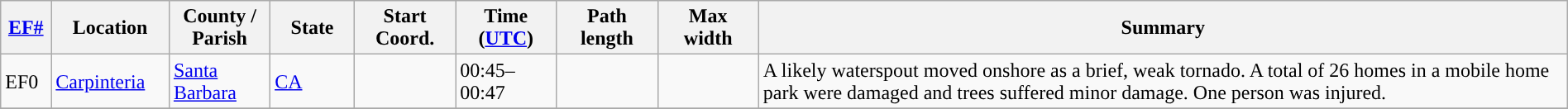<table class="wikitable sortable" style="width:100%;">
<tr>
<th scope="col"  style="width:3%; text-align:center;"><a href='#'>EF#</a></th>
<th scope="col"  style="width:7%; text-align:center;" class="unsortable">Location</th>
<th scope="col"  style="width:6%; text-align:center;" class="unsortable">County / Parish</th>
<th scope="col"  style="width:5%; text-align:center;">State</th>
<th scope="col"  style="width:6%; text-align:center;">Start Coord.</th>
<th scope="col"  style="width:6%; text-align:center;">Time (<a href='#'>UTC</a>)</th>
<th scope="col"  style="width:6%; text-align:center;">Path length</th>
<th scope="col"  style="width:6%; text-align:center;">Max width</th>
<th scope="col" class="unsortable" style="width:48%; text-align:center;">Summary</th>
</tr>
<tr>
<td>EF0</td>
<td><a href='#'>Carpinteria</a></td>
<td><a href='#'>Santa Barbara</a></td>
<td><a href='#'>CA</a></td>
<td></td>
<td>00:45–00:47</td>
<td></td>
<td></td>
<td>A likely waterspout moved onshore as a brief, weak tornado. A total of 26 homes in a mobile home park were damaged and trees suffered minor damage. One person was injured.</td>
</tr>
<tr>
</tr>
</table>
